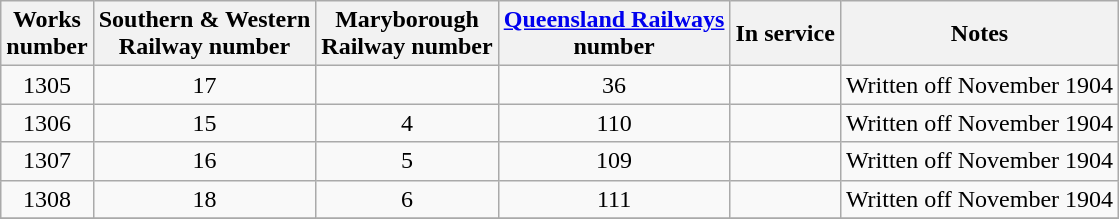<table class="wikitable sortable">
<tr>
<th>Works<br>number</th>
<th>Southern & Western<br>Railway number</th>
<th>Maryborough<br>Railway number</th>
<th><a href='#'>Queensland Railways</a><br>number</th>
<th>In service</th>
<th>Notes</th>
</tr>
<tr>
<td align=center>1305</td>
<td align=center>17</td>
<td align=center></td>
<td align=center>36</td>
<td></td>
<td>Written off November 1904</td>
</tr>
<tr>
<td align=center>1306</td>
<td align=center>15</td>
<td align=center>4</td>
<td align=center>110</td>
<td></td>
<td>Written off November 1904</td>
</tr>
<tr>
<td align=center>1307</td>
<td align=center>16</td>
<td align=center>5</td>
<td align=center>109</td>
<td></td>
<td>Written off November 1904</td>
</tr>
<tr>
<td align=center>1308</td>
<td align=center>18</td>
<td align=center>6</td>
<td align=center>111</td>
<td></td>
<td>Written off November 1904</td>
</tr>
<tr>
</tr>
</table>
